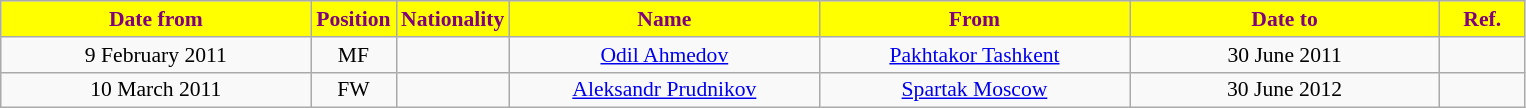<table class="wikitable" style="text-align:center; font-size:90%; ">
<tr>
<th style="background:#ffff00; color:purple; width:200px;">Date from</th>
<th style="background:#ffff00; color:purple; width:50px;">Position</th>
<th style="background:#ffff00; color:purple; width:50px;">Nationality</th>
<th style="background:#ffff00; color:purple; width:200px;">Name</th>
<th style="background:#ffff00; color:purple; width:200px;">From</th>
<th style="background:#ffff00; color:purple; width:200px;">Date to</th>
<th style="background:#ffff00; color:purple; width:50px;">Ref.</th>
</tr>
<tr>
<td>9 February 2011</td>
<td>MF</td>
<td></td>
<td><a href='#'>Odil Ahmedov</a></td>
<td><a href='#'>Pakhtakor Tashkent</a></td>
<td>30 June 2011</td>
<td></td>
</tr>
<tr>
<td>10 March 2011</td>
<td>FW</td>
<td></td>
<td><a href='#'>Aleksandr Prudnikov</a></td>
<td><a href='#'>Spartak Moscow</a></td>
<td>30 June 2012</td>
<td></td>
</tr>
</table>
